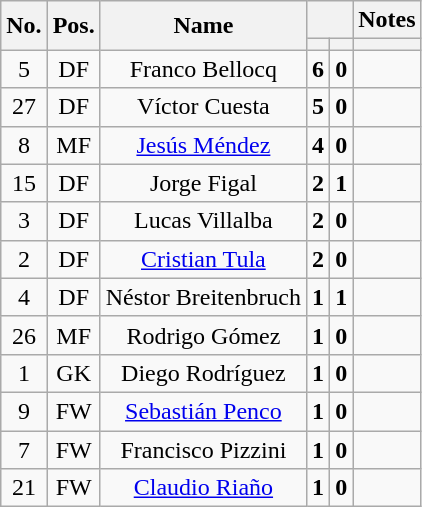<table class="wikitable sortable" style="text-align: center">
<tr>
<th rowspan="2">No.</th>
<th rowspan="2">Pos.</th>
<th rowspan="2">Name</th>
<th colspan="2"></th>
<th colspan="2">Notes</th>
</tr>
<tr>
<th></th>
<th></th>
<th></th>
</tr>
<tr>
<td>5</td>
<td>DF</td>
<td>Franco Bellocq</td>
<td><strong>6</strong></td>
<td><strong>0</strong></td>
<td></td>
</tr>
<tr>
<td>27</td>
<td>DF</td>
<td>Víctor Cuesta</td>
<td><strong>5</strong></td>
<td><strong>0</strong></td>
<td></td>
</tr>
<tr>
<td>8</td>
<td>MF</td>
<td><a href='#'>Jesús Méndez</a></td>
<td><strong>4</strong></td>
<td><strong>0</strong></td>
<td></td>
</tr>
<tr>
<td>15</td>
<td>DF</td>
<td>Jorge Figal</td>
<td><strong>2</strong></td>
<td><strong>1</strong></td>
<td></td>
</tr>
<tr>
<td>3</td>
<td>DF</td>
<td>Lucas Villalba</td>
<td><strong>2</strong></td>
<td><strong>0</strong></td>
<td></td>
</tr>
<tr>
<td>2</td>
<td>DF</td>
<td><a href='#'>Cristian Tula</a></td>
<td><strong>2</strong></td>
<td><strong>0</strong></td>
<td></td>
</tr>
<tr>
<td>4</td>
<td>DF</td>
<td>Néstor Breitenbruch</td>
<td><strong>1</strong></td>
<td><strong>1</strong></td>
<td></td>
</tr>
<tr>
<td>26</td>
<td>MF</td>
<td>Rodrigo Gómez</td>
<td><strong>1</strong></td>
<td><strong>0</strong></td>
<td></td>
</tr>
<tr>
<td>1</td>
<td>GK</td>
<td>Diego Rodríguez</td>
<td><strong>1</strong></td>
<td><strong>0</strong></td>
<td></td>
</tr>
<tr>
<td>9</td>
<td>FW</td>
<td><a href='#'>Sebastián Penco</a></td>
<td><strong>1</strong></td>
<td><strong>0</strong></td>
<td></td>
</tr>
<tr>
<td>7</td>
<td>FW</td>
<td>Francisco Pizzini</td>
<td><strong>1</strong></td>
<td><strong>0</strong></td>
<td></td>
</tr>
<tr>
<td>21</td>
<td>FW</td>
<td><a href='#'>Claudio Riaño</a></td>
<td><strong>1</strong></td>
<td><strong>0</strong></td>
<td></td>
</tr>
</table>
